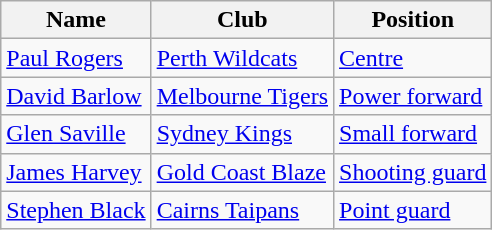<table class="wikitable">
<tr>
<th>Name</th>
<th>Club</th>
<th>Position</th>
</tr>
<tr>
<td><a href='#'>Paul Rogers</a></td>
<td><a href='#'>Perth Wildcats</a></td>
<td><a href='#'>Centre</a></td>
</tr>
<tr>
<td><a href='#'>David Barlow</a></td>
<td><a href='#'>Melbourne Tigers</a></td>
<td><a href='#'>Power forward</a></td>
</tr>
<tr>
<td><a href='#'>Glen Saville</a></td>
<td><a href='#'>Sydney Kings</a></td>
<td><a href='#'>Small forward</a></td>
</tr>
<tr>
<td><a href='#'>James Harvey</a></td>
<td><a href='#'>Gold Coast Blaze</a></td>
<td><a href='#'>Shooting guard</a></td>
</tr>
<tr>
<td><a href='#'>Stephen Black</a></td>
<td><a href='#'>Cairns Taipans</a></td>
<td><a href='#'>Point guard</a></td>
</tr>
</table>
